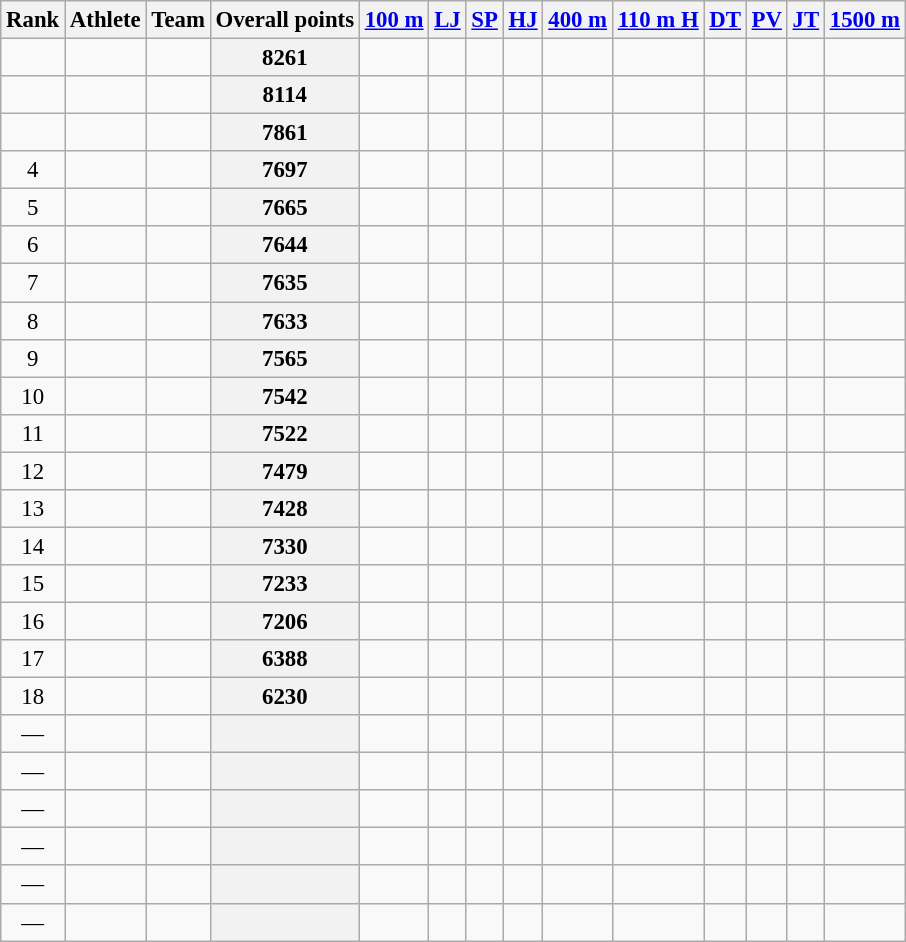<table class="wikitable sortable" style="font-size:95%; text-align:center">
<tr>
<th>Rank</th>
<th>Athlete</th>
<th>Team</th>
<th>Overall points</th>
<th><a href='#'>100 m</a></th>
<th><a href='#'>LJ</a></th>
<th><a href='#'>SP</a></th>
<th><a href='#'>HJ</a></th>
<th><a href='#'>400 m</a></th>
<th><a href='#'>110 m H</a></th>
<th><a href='#'>DT</a></th>
<th><a href='#'>PV</a></th>
<th><a href='#'>JT</a></th>
<th><a href='#'>1500 m</a></th>
</tr>
<tr>
<td></td>
<td align=left></td>
<td></td>
<th data-sort-value=1>8261</th>
<td></td>
<td></td>
<td></td>
<td></td>
<td></td>
<td></td>
<td></td>
<td></td>
<td></td>
<td></td>
</tr>
<tr>
<td></td>
<td align=left></td>
<td></td>
<th data-sort-value=2>8114</th>
<td></td>
<td></td>
<td></td>
<td></td>
<td></td>
<td></td>
<td></td>
<td></td>
<td></td>
<td></td>
</tr>
<tr>
<td></td>
<td align=left></td>
<td></td>
<th data-sort-value=3>7861</th>
<td></td>
<td></td>
<td></td>
<td></td>
<td></td>
<td></td>
<td></td>
<td></td>
<td></td>
<td></td>
</tr>
<tr>
<td>4</td>
<td align=left></td>
<td></td>
<th data-sort-value=4>7697</th>
<td></td>
<td></td>
<td></td>
<td></td>
<td></td>
<td></td>
<td></td>
<td></td>
<td></td>
<td></td>
</tr>
<tr>
<td>5</td>
<td align=left></td>
<td></td>
<th data-sort-value=5>7665 </th>
<td></td>
<td></td>
<td></td>
<td></td>
<td></td>
<td></td>
<td></td>
<td></td>
<td></td>
<td></td>
</tr>
<tr>
<td>6</td>
<td align=left></td>
<td></td>
<th data-sort-value=6>7644 </th>
<td></td>
<td></td>
<td></td>
<td></td>
<td></td>
<td></td>
<td></td>
<td></td>
<td></td>
<td></td>
</tr>
<tr>
<td>7</td>
<td align=left></td>
<td></td>
<th data-sort-value=7>7635</th>
<td></td>
<td></td>
<td></td>
<td></td>
<td></td>
<td></td>
<td></td>
<td></td>
<td></td>
<td></td>
</tr>
<tr>
<td>8</td>
<td align=left></td>
<td></td>
<th data-sort-value=8>7633</th>
<td></td>
<td></td>
<td></td>
<td></td>
<td></td>
<td></td>
<td></td>
<td></td>
<td></td>
<td></td>
</tr>
<tr>
<td>9</td>
<td align=left></td>
<td></td>
<th data-sort-value=9>7565 </th>
<td></td>
<td></td>
<td></td>
<td></td>
<td></td>
<td></td>
<td></td>
<td></td>
<td></td>
<td></td>
</tr>
<tr>
<td>10</td>
<td align=left></td>
<td></td>
<th data-sort-value=10>7542</th>
<td></td>
<td></td>
<td></td>
<td></td>
<td></td>
<td></td>
<td></td>
<td></td>
<td></td>
<td></td>
</tr>
<tr>
<td>11</td>
<td align=left></td>
<td></td>
<th data-sort-value=11>7522</th>
<td></td>
<td></td>
<td></td>
<td></td>
<td></td>
<td></td>
<td></td>
<td></td>
<td></td>
<td></td>
</tr>
<tr>
<td>12</td>
<td align=left></td>
<td></td>
<th data-sort-value=12>7479</th>
<td></td>
<td></td>
<td></td>
<td></td>
<td></td>
<td></td>
<td></td>
<td></td>
<td></td>
<td></td>
</tr>
<tr>
<td>13</td>
<td align=left></td>
<td></td>
<th data-sort-value=13>7428</th>
<td></td>
<td></td>
<td></td>
<td></td>
<td></td>
<td></td>
<td></td>
<td></td>
<td></td>
<td></td>
</tr>
<tr>
<td>14</td>
<td align=left></td>
<td></td>
<th data-sort-value=14>7330</th>
<td></td>
<td></td>
<td></td>
<td></td>
<td></td>
<td></td>
<td></td>
<td></td>
<td></td>
<td></td>
</tr>
<tr>
<td>15</td>
<td align=left></td>
<td></td>
<th data-sort-value=15>7233</th>
<td></td>
<td></td>
<td></td>
<td></td>
<td></td>
<td></td>
<td></td>
<td></td>
<td></td>
<td></td>
</tr>
<tr>
<td>16</td>
<td align=left></td>
<td></td>
<th data-sort-value=16>7206</th>
<td></td>
<td></td>
<td></td>
<td></td>
<td></td>
<td></td>
<td></td>
<td></td>
<td></td>
<td></td>
</tr>
<tr>
<td>17</td>
<td align=left></td>
<td></td>
<th data-sort-value=17>6388</th>
<td></td>
<td></td>
<td></td>
<td></td>
<td></td>
<td></td>
<td></td>
<td></td>
<td></td>
<td></td>
</tr>
<tr>
<td>18</td>
<td align=left></td>
<td></td>
<th data-sort-value=18>6230</th>
<td></td>
<td></td>
<td></td>
<td></td>
<td></td>
<td></td>
<td></td>
<td></td>
<td></td>
<td></td>
</tr>
<tr>
<td data-sort-value=19>—</td>
<td align=left></td>
<td></td>
<th data-sort-value=19></th>
<td></td>
<td></td>
<td></td>
<td></td>
<td></td>
<td></td>
<td></td>
<td></td>
<td></td>
<td></td>
</tr>
<tr>
<td data-sort-value=19>—</td>
<td align=left></td>
<td></td>
<th data-sort-value=19></th>
<td></td>
<td></td>
<td></td>
<td></td>
<td></td>
<td></td>
<td></td>
<td></td>
<td></td>
<td></td>
</tr>
<tr>
<td data-sort-value=19>—</td>
<td align=left></td>
<td></td>
<th data-sort-value=19></th>
<td></td>
<td></td>
<td></td>
<td></td>
<td></td>
<td></td>
<td></td>
<td></td>
<td></td>
<td></td>
</tr>
<tr>
<td data-sort-value=19>—</td>
<td align=left></td>
<td></td>
<th data-sort-value=19></th>
<td></td>
<td></td>
<td></td>
<td></td>
<td></td>
<td></td>
<td></td>
<td></td>
<td></td>
<td></td>
</tr>
<tr>
<td data-sort-value=19>—</td>
<td align=left></td>
<td></td>
<th data-sort-value=19></th>
<td></td>
<td></td>
<td></td>
<td></td>
<td></td>
<td></td>
<td></td>
<td></td>
<td></td>
<td></td>
</tr>
<tr>
<td data-sort-value=19>—</td>
<td align=left></td>
<td></td>
<th data-sort-value=19></th>
<td></td>
<td></td>
<td></td>
<td></td>
<td></td>
<td></td>
<td></td>
<td></td>
<td></td>
<td></td>
</tr>
</table>
